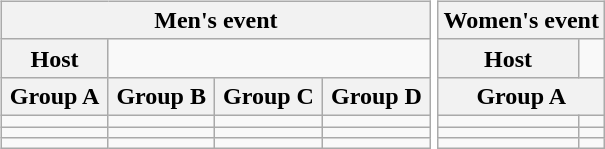<table>
<tr>
<td valign="top" width=50%><br><table class="wikitable" style= "text-align: left; Width:100%">
<tr>
<th colspan= 4>Men's event</th>
</tr>
<tr>
<th>Host</th>
<td colspan= 3></td>
</tr>
<tr>
<th>Group A</th>
<th>Group B</th>
<th>Group C</th>
<th>Group D</th>
</tr>
<tr>
<td></td>
<td></td>
<td></td>
<td></td>
</tr>
<tr>
<td></td>
<td></td>
<td></td>
<td></td>
</tr>
<tr>
<td></td>
<td></td>
<td></td>
<td></td>
</tr>
</table>
</td>
<td valign="top" width=50%><br><table class="wikitable" style= "text-align: left;">
<tr>
<th colspan= 2>Women's event</th>
</tr>
<tr>
<th>Host</th>
<td></td>
</tr>
<tr>
<th colspan= 2>Group A</th>
</tr>
<tr>
<td></td>
<td></td>
</tr>
<tr>
<td></td>
<td></td>
</tr>
<tr>
<td></td>
<td></td>
</tr>
</table>
</td>
</tr>
</table>
